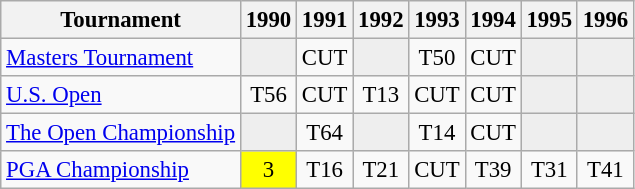<table class="wikitable" style="font-size:95%;text-align:center;">
<tr>
<th>Tournament</th>
<th>1990</th>
<th>1991</th>
<th>1992</th>
<th>1993</th>
<th>1994</th>
<th>1995</th>
<th>1996</th>
</tr>
<tr>
<td align=left><a href='#'>Masters Tournament</a></td>
<td style="background:#eeeeee;"></td>
<td>CUT</td>
<td style="background:#eeeeee;"></td>
<td>T50</td>
<td>CUT</td>
<td style="background:#eeeeee;"></td>
<td style="background:#eeeeee;"></td>
</tr>
<tr>
<td align=left><a href='#'>U.S. Open</a></td>
<td>T56</td>
<td>CUT</td>
<td>T13</td>
<td>CUT</td>
<td>CUT</td>
<td style="background:#eeeeee;"></td>
<td style="background:#eeeeee;"></td>
</tr>
<tr>
<td align=left><a href='#'>The Open Championship</a></td>
<td style="background:#eeeeee;"></td>
<td>T64</td>
<td style="background:#eeeeee;"></td>
<td>T14</td>
<td>CUT</td>
<td style="background:#eeeeee;"></td>
<td style="background:#eeeeee;"></td>
</tr>
<tr>
<td align=left><a href='#'>PGA Championship</a></td>
<td style="background:yellow;">3</td>
<td>T16</td>
<td>T21</td>
<td>CUT</td>
<td>T39</td>
<td>T31</td>
<td>T41</td>
</tr>
</table>
